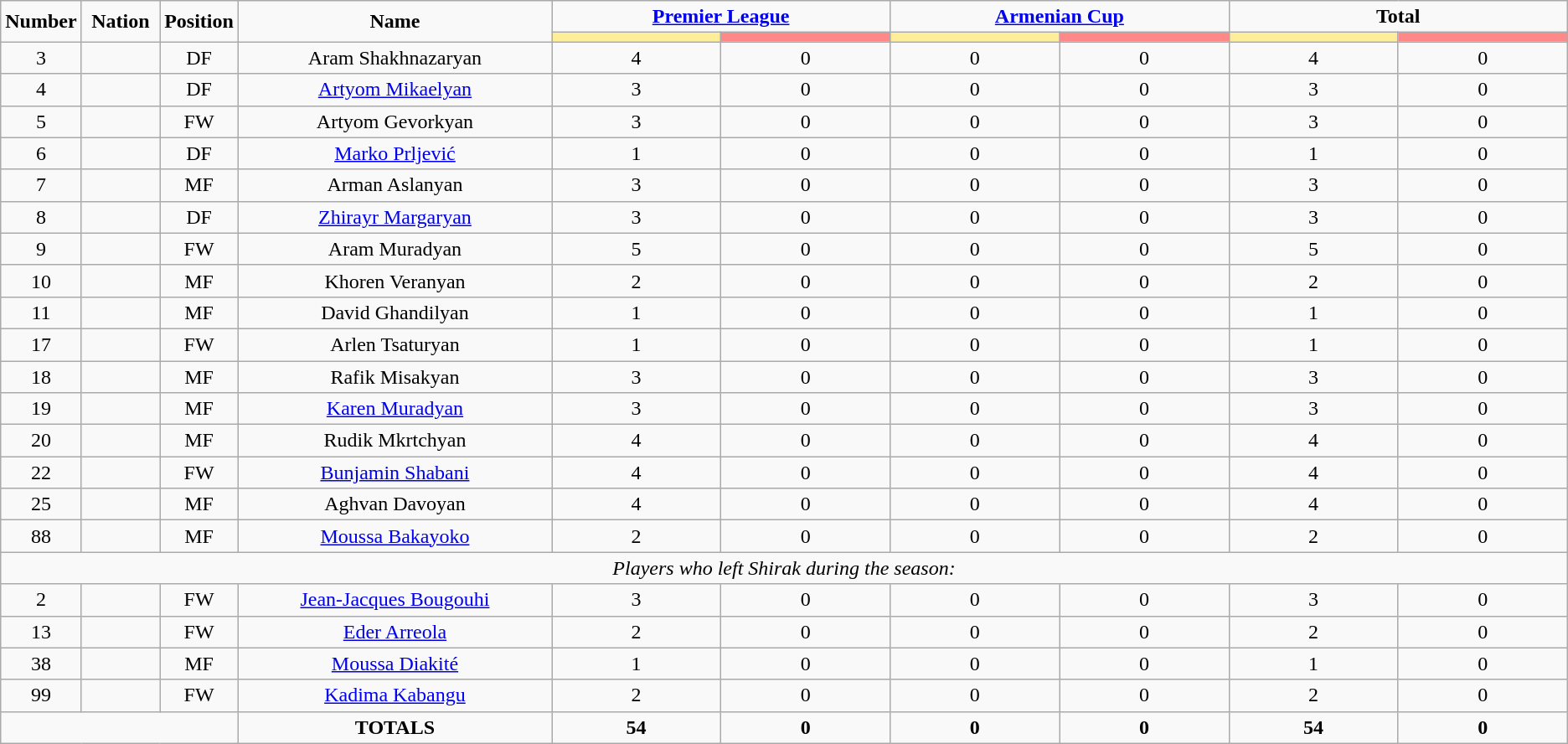<table class="wikitable" style="text-align:center;">
<tr>
<td rowspan="2"  style="width:5%; text-align:center;"><strong>Number</strong></td>
<td rowspan="2"  style="width:5%; text-align:center;"><strong>Nation</strong></td>
<td rowspan="2"  style="width:5%; text-align:center;"><strong>Position</strong></td>
<td rowspan="2"  style="width:20%; text-align:center;"><strong>Name</strong></td>
<td colspan="2" style="text-align:center;"><strong><a href='#'>Premier League</a></strong></td>
<td colspan="2" style="text-align:center;"><strong><a href='#'>Armenian Cup</a></strong></td>
<td colspan="2" style="text-align:center;"><strong>Total</strong></td>
</tr>
<tr>
<th style="width:60px; background:#fe9;"></th>
<th style="width:60px; background:#ff8888;"></th>
<th style="width:60px; background:#fe9;"></th>
<th style="width:60px; background:#ff8888;"></th>
<th style="width:60px; background:#fe9;"></th>
<th style="width:60px; background:#ff8888;"></th>
</tr>
<tr>
<td>3</td>
<td></td>
<td>DF</td>
<td>Aram Shakhnazaryan</td>
<td>4</td>
<td>0</td>
<td>0</td>
<td>0</td>
<td>4</td>
<td>0</td>
</tr>
<tr>
<td>4</td>
<td></td>
<td>DF</td>
<td><a href='#'>Artyom Mikaelyan</a></td>
<td>3</td>
<td>0</td>
<td>0</td>
<td>0</td>
<td>3</td>
<td>0</td>
</tr>
<tr>
<td>5</td>
<td></td>
<td>FW</td>
<td>Artyom Gevorkyan</td>
<td>3</td>
<td>0</td>
<td>0</td>
<td>0</td>
<td>3</td>
<td>0</td>
</tr>
<tr>
<td>6</td>
<td></td>
<td>DF</td>
<td><a href='#'>Marko Prljević</a></td>
<td>1</td>
<td>0</td>
<td>0</td>
<td>0</td>
<td>1</td>
<td>0</td>
</tr>
<tr>
<td>7</td>
<td></td>
<td>MF</td>
<td>Arman Aslanyan</td>
<td>3</td>
<td>0</td>
<td>0</td>
<td>0</td>
<td>3</td>
<td>0</td>
</tr>
<tr>
<td>8</td>
<td></td>
<td>DF</td>
<td><a href='#'>Zhirayr Margaryan</a></td>
<td>3</td>
<td>0</td>
<td>0</td>
<td>0</td>
<td>3</td>
<td>0</td>
</tr>
<tr>
<td>9</td>
<td></td>
<td>FW</td>
<td>Aram Muradyan</td>
<td>5</td>
<td>0</td>
<td>0</td>
<td>0</td>
<td>5</td>
<td>0</td>
</tr>
<tr>
<td>10</td>
<td></td>
<td>MF</td>
<td>Khoren Veranyan</td>
<td>2</td>
<td>0</td>
<td>0</td>
<td>0</td>
<td>2</td>
<td>0</td>
</tr>
<tr>
<td>11</td>
<td></td>
<td>MF</td>
<td>David Ghandilyan</td>
<td>1</td>
<td>0</td>
<td>0</td>
<td>0</td>
<td>1</td>
<td>0</td>
</tr>
<tr>
<td>17</td>
<td></td>
<td>FW</td>
<td>Arlen Tsaturyan</td>
<td>1</td>
<td>0</td>
<td>0</td>
<td>0</td>
<td>1</td>
<td>0</td>
</tr>
<tr>
<td>18</td>
<td></td>
<td>MF</td>
<td>Rafik Misakyan</td>
<td>3</td>
<td>0</td>
<td>0</td>
<td>0</td>
<td>3</td>
<td>0</td>
</tr>
<tr>
<td>19</td>
<td></td>
<td>MF</td>
<td><a href='#'>Karen Muradyan</a></td>
<td>3</td>
<td>0</td>
<td>0</td>
<td>0</td>
<td>3</td>
<td>0</td>
</tr>
<tr>
<td>20</td>
<td></td>
<td>MF</td>
<td>Rudik Mkrtchyan</td>
<td>4</td>
<td>0</td>
<td>0</td>
<td>0</td>
<td>4</td>
<td>0</td>
</tr>
<tr>
<td>22</td>
<td></td>
<td>FW</td>
<td><a href='#'>Bunjamin Shabani</a></td>
<td>4</td>
<td>0</td>
<td>0</td>
<td>0</td>
<td>4</td>
<td>0</td>
</tr>
<tr>
<td>25</td>
<td></td>
<td>MF</td>
<td>Aghvan Davoyan</td>
<td>4</td>
<td>0</td>
<td>0</td>
<td>0</td>
<td>4</td>
<td>0</td>
</tr>
<tr>
<td>88</td>
<td></td>
<td>MF</td>
<td><a href='#'>Moussa Bakayoko</a></td>
<td>2</td>
<td>0</td>
<td>0</td>
<td>0</td>
<td>2</td>
<td>0</td>
</tr>
<tr>
<td colspan="14"><em>Players who left Shirak during the season:</em></td>
</tr>
<tr>
<td>2</td>
<td></td>
<td>FW</td>
<td><a href='#'>Jean-Jacques Bougouhi</a></td>
<td>3</td>
<td>0</td>
<td>0</td>
<td>0</td>
<td>3</td>
<td>0</td>
</tr>
<tr>
<td>13</td>
<td></td>
<td>FW</td>
<td><a href='#'>Eder Arreola</a></td>
<td>2</td>
<td>0</td>
<td>0</td>
<td>0</td>
<td>2</td>
<td>0</td>
</tr>
<tr>
<td>38</td>
<td></td>
<td>MF</td>
<td><a href='#'>Moussa Diakité</a></td>
<td>1</td>
<td>0</td>
<td>0</td>
<td>0</td>
<td>1</td>
<td>0</td>
</tr>
<tr>
<td>99</td>
<td></td>
<td>FW</td>
<td><a href='#'>Kadima Kabangu</a></td>
<td>2</td>
<td>0</td>
<td>0</td>
<td>0</td>
<td>2</td>
<td>0</td>
</tr>
<tr>
<td colspan="3"></td>
<td><strong>TOTALS</strong></td>
<td><strong>54</strong></td>
<td><strong>0</strong></td>
<td><strong>0</strong></td>
<td><strong>0</strong></td>
<td><strong>54</strong></td>
<td><strong>0</strong></td>
</tr>
</table>
